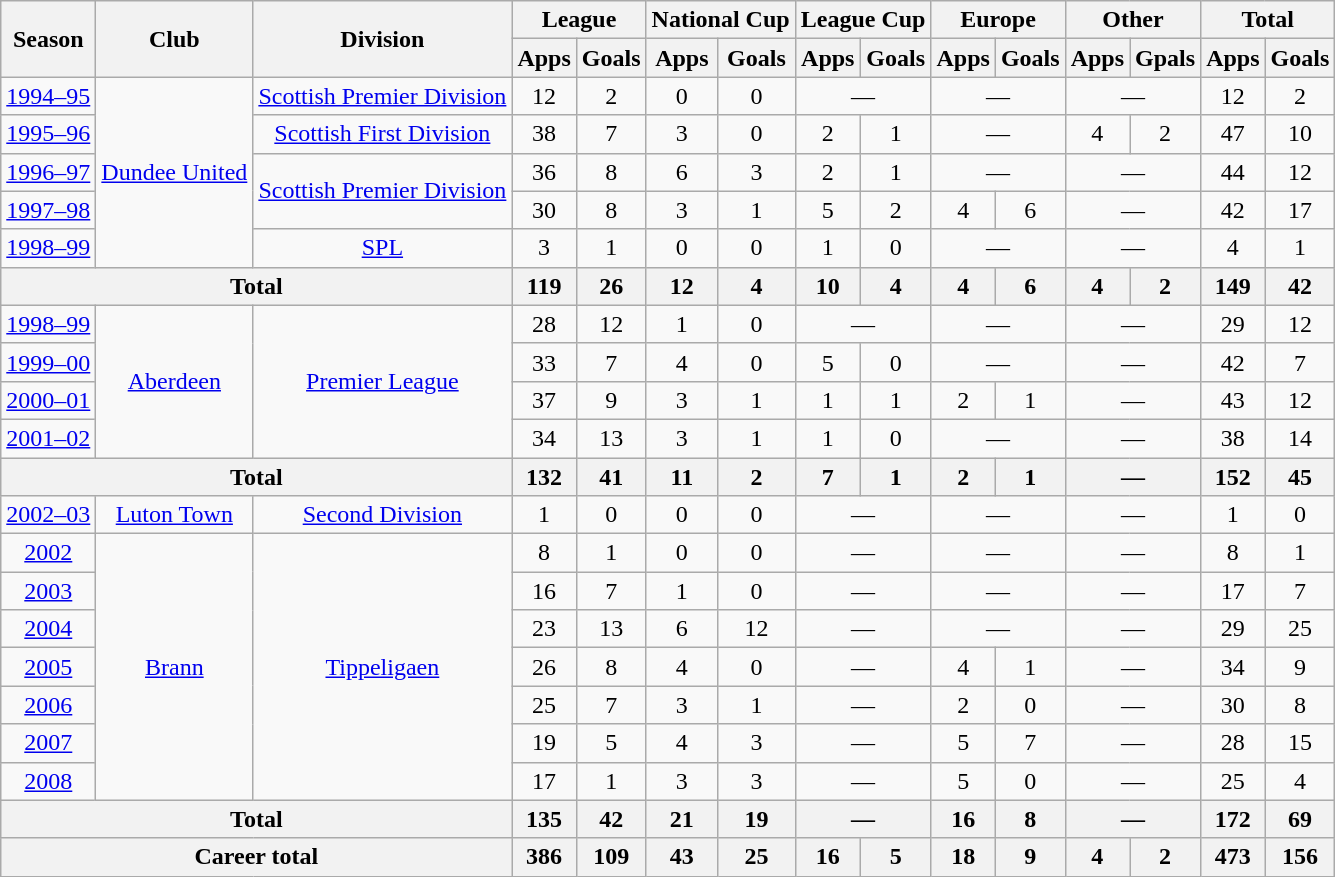<table class="wikitable" style="text-align:center">
<tr>
<th rowspan="2">Season</th>
<th rowspan="2">Club</th>
<th rowspan="2">Division</th>
<th colspan="2">League</th>
<th colspan="2">National Cup</th>
<th colspan="2">League Cup</th>
<th colspan="2">Europe</th>
<th colspan="2">Other</th>
<th colspan="2">Total</th>
</tr>
<tr>
<th>Apps</th>
<th>Goals</th>
<th>Apps</th>
<th>Goals</th>
<th>Apps</th>
<th>Goals</th>
<th>Apps</th>
<th>Goals</th>
<th>Apps</th>
<th>Gpals</th>
<th>Apps</th>
<th>Goals</th>
</tr>
<tr>
<td><a href='#'>1994–95</a></td>
<td rowspan="5"><a href='#'>Dundee United</a></td>
<td rowspan="1"><a href='#'>Scottish Premier Division</a></td>
<td>12</td>
<td>2</td>
<td>0</td>
<td>0</td>
<td colspan="2">—</td>
<td colspan="2">—</td>
<td colspan="2">—</td>
<td>12</td>
<td>2</td>
</tr>
<tr>
<td><a href='#'>1995–96</a></td>
<td rowspan="1"><a href='#'>Scottish First Division</a></td>
<td>38</td>
<td>7</td>
<td>3</td>
<td>0</td>
<td>2</td>
<td>1</td>
<td colspan="2">—</td>
<td>4</td>
<td>2</td>
<td>47</td>
<td>10</td>
</tr>
<tr>
<td><a href='#'>1996–97</a></td>
<td rowspan="2"><a href='#'>Scottish Premier Division</a></td>
<td>36</td>
<td>8</td>
<td>6</td>
<td>3</td>
<td>2</td>
<td>1</td>
<td colspan="2">—</td>
<td colspan="2">—</td>
<td>44</td>
<td>12</td>
</tr>
<tr>
<td><a href='#'>1997–98</a></td>
<td>30</td>
<td>8</td>
<td>3</td>
<td>1</td>
<td>5</td>
<td>2</td>
<td>4</td>
<td>6</td>
<td colspan="2">—</td>
<td>42</td>
<td>17</td>
</tr>
<tr>
<td><a href='#'>1998–99</a></td>
<td><a href='#'>SPL</a></td>
<td>3</td>
<td>1</td>
<td>0</td>
<td>0</td>
<td>1</td>
<td>0</td>
<td colspan="2">—</td>
<td colspan="2">—</td>
<td>4</td>
<td>1</td>
</tr>
<tr>
<th colspan="3">Total</th>
<th>119</th>
<th>26</th>
<th>12</th>
<th>4</th>
<th>10</th>
<th>4</th>
<th>4</th>
<th>6</th>
<th>4</th>
<th>2</th>
<th>149</th>
<th>42</th>
</tr>
<tr>
<td><a href='#'>1998–99</a></td>
<td rowspan="4"><a href='#'>Aberdeen</a></td>
<td rowspan="4"><a href='#'>Premier League</a></td>
<td>28</td>
<td>12</td>
<td>1</td>
<td>0</td>
<td colspan="2">—</td>
<td colspan="2">—</td>
<td colspan="2">—</td>
<td>29</td>
<td>12</td>
</tr>
<tr>
<td><a href='#'>1999–00</a></td>
<td>33</td>
<td>7</td>
<td>4</td>
<td>0</td>
<td>5</td>
<td>0</td>
<td colspan="2">—</td>
<td colspan="2">—</td>
<td>42</td>
<td>7</td>
</tr>
<tr>
<td><a href='#'>2000–01</a></td>
<td>37</td>
<td>9</td>
<td>3</td>
<td>1</td>
<td>1</td>
<td>1</td>
<td>2</td>
<td>1</td>
<td colspan="2">—</td>
<td>43</td>
<td>12</td>
</tr>
<tr>
<td><a href='#'>2001–02</a></td>
<td>34</td>
<td>13</td>
<td>3</td>
<td>1</td>
<td>1</td>
<td>0</td>
<td colspan="2">—</td>
<td colspan="2">—</td>
<td>38</td>
<td>14</td>
</tr>
<tr>
<th colspan="3">Total</th>
<th>132</th>
<th>41</th>
<th>11</th>
<th>2</th>
<th>7</th>
<th>1</th>
<th>2</th>
<th>1</th>
<th colspan="2">—</th>
<th>152</th>
<th>45</th>
</tr>
<tr>
<td><a href='#'>2002–03</a></td>
<td><a href='#'>Luton Town</a></td>
<td><a href='#'>Second Division</a></td>
<td>1</td>
<td>0</td>
<td>0</td>
<td>0</td>
<td colspan="2">—</td>
<td colspan="2">—</td>
<td colspan="2">—</td>
<td>1</td>
<td>0</td>
</tr>
<tr>
<td><a href='#'>2002</a></td>
<td rowspan="7"><a href='#'>Brann</a></td>
<td rowspan="7"><a href='#'>Tippeligaen</a></td>
<td>8</td>
<td>1</td>
<td>0</td>
<td>0</td>
<td colspan="2">—</td>
<td colspan="2">—</td>
<td colspan="2">—</td>
<td>8</td>
<td>1</td>
</tr>
<tr>
<td><a href='#'>2003</a></td>
<td>16</td>
<td>7</td>
<td>1</td>
<td>0</td>
<td colspan="2">—</td>
<td colspan="2">—</td>
<td colspan="2">—</td>
<td>17</td>
<td>7</td>
</tr>
<tr>
<td><a href='#'>2004</a></td>
<td>23</td>
<td>13</td>
<td>6</td>
<td>12</td>
<td colspan="2">—</td>
<td colspan="2">—</td>
<td colspan="2">—</td>
<td>29</td>
<td>25</td>
</tr>
<tr>
<td><a href='#'>2005</a></td>
<td>26</td>
<td>8</td>
<td>4</td>
<td>0</td>
<td colspan="2">—</td>
<td>4</td>
<td>1</td>
<td colspan="2">—</td>
<td>34</td>
<td>9</td>
</tr>
<tr>
<td><a href='#'>2006</a></td>
<td>25</td>
<td>7</td>
<td>3</td>
<td>1</td>
<td colspan="2">—</td>
<td>2</td>
<td>0</td>
<td colspan="2">—</td>
<td>30</td>
<td>8</td>
</tr>
<tr>
<td><a href='#'>2007</a></td>
<td>19</td>
<td>5</td>
<td>4</td>
<td>3</td>
<td colspan="2">—</td>
<td>5</td>
<td>7</td>
<td colspan="2">—</td>
<td>28</td>
<td>15</td>
</tr>
<tr>
<td><a href='#'>2008</a></td>
<td>17</td>
<td>1</td>
<td>3</td>
<td>3</td>
<td colspan="2">—</td>
<td>5</td>
<td>0</td>
<td colspan="2">—</td>
<td>25</td>
<td>4</td>
</tr>
<tr>
<th colspan="3">Total</th>
<th>135</th>
<th>42</th>
<th>21</th>
<th>19</th>
<th colspan="2">—</th>
<th>16</th>
<th>8</th>
<th colspan="2">—</th>
<th>172</th>
<th>69</th>
</tr>
<tr>
<th colspan="3">Career total</th>
<th>386</th>
<th>109</th>
<th>43</th>
<th>25</th>
<th>16</th>
<th>5</th>
<th>18</th>
<th>9</th>
<th>4</th>
<th>2</th>
<th>473</th>
<th>156</th>
</tr>
</table>
